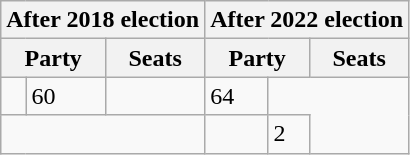<table class="wikitable">
<tr>
<th colspan="3">After 2018 election</th>
<th colspan="3">After 2022 election</th>
</tr>
<tr>
<th colspan="2">Party</th>
<th>Seats</th>
<th colspan="2">Party</th>
<th>Seats</th>
</tr>
<tr>
<td></td>
<td>60</td>
<td></td>
<td>64</td>
</tr>
<tr>
<td colspan="3"></td>
<td></td>
<td>2</td>
</tr>
</table>
